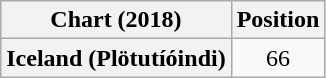<table class="wikitable plainrowheaders" style="text-align:center">
<tr>
<th scope="col">Chart (2018)</th>
<th scope="col">Position</th>
</tr>
<tr>
<th scope="row">Iceland (Plötutíóindi)</th>
<td>66</td>
</tr>
</table>
